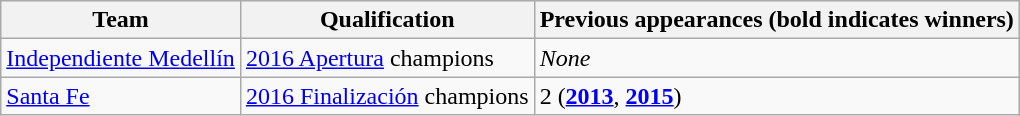<table class="wikitable">
<tr>
<th>Team</th>
<th>Qualification</th>
<th>Previous appearances (bold indicates winners)</th>
</tr>
<tr>
<td><a href='#'>Independiente Medellín</a></td>
<td><a href='#'>2016 Apertura</a> champions</td>
<td><em>None</em></td>
</tr>
<tr>
<td><a href='#'>Santa Fe</a></td>
<td><a href='#'>2016 Finalización</a> champions</td>
<td>2 (<strong><a href='#'>2013</a></strong>, <strong><a href='#'>2015</a></strong>)</td>
</tr>
</table>
